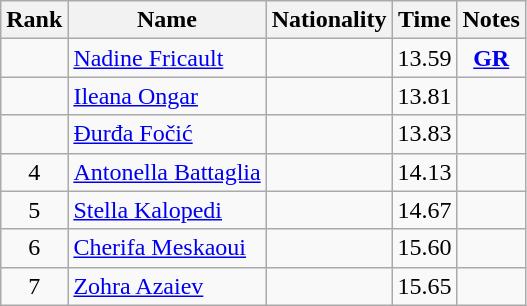<table class="wikitable sortable" style="text-align:center">
<tr>
<th>Rank</th>
<th>Name</th>
<th>Nationality</th>
<th>Time</th>
<th>Notes</th>
</tr>
<tr>
<td></td>
<td align=left><a href='#'>Nadine Fricault</a></td>
<td align=left></td>
<td>13.59</td>
<td><strong><a href='#'>GR</a></strong></td>
</tr>
<tr>
<td></td>
<td align=left><a href='#'>Ileana Ongar</a></td>
<td align=left></td>
<td>13.81</td>
<td></td>
</tr>
<tr>
<td></td>
<td align=left><a href='#'>Đurđa Fočić</a></td>
<td align=left></td>
<td>13.83</td>
<td></td>
</tr>
<tr>
<td>4</td>
<td align=left><a href='#'>Antonella Battaglia</a></td>
<td align=left></td>
<td>14.13</td>
<td></td>
</tr>
<tr>
<td>5</td>
<td align=left><a href='#'>Stella Kalopedi</a></td>
<td align=left></td>
<td>14.67</td>
<td></td>
</tr>
<tr>
<td>6</td>
<td align=left><a href='#'>Cherifa Meskaoui</a></td>
<td align=left></td>
<td>15.60</td>
<td></td>
</tr>
<tr>
<td>7</td>
<td align=left><a href='#'>Zohra Azaiev</a></td>
<td align=left></td>
<td>15.65</td>
<td></td>
</tr>
</table>
